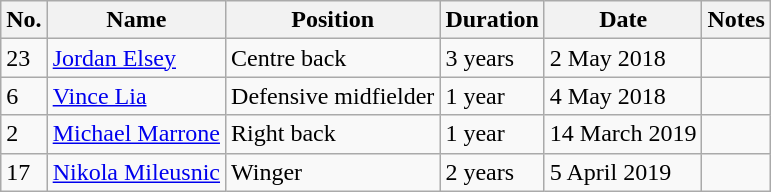<table class="wikitable">
<tr>
<th>No.</th>
<th>Name</th>
<th>Position</th>
<th>Duration</th>
<th>Date</th>
<th>Notes</th>
</tr>
<tr>
<td>23</td>
<td><a href='#'>Jordan Elsey</a></td>
<td>Centre back</td>
<td>3 years</td>
<td>2 May 2018</td>
<td></td>
</tr>
<tr>
<td>6</td>
<td><a href='#'>Vince Lia</a></td>
<td>Defensive midfielder</td>
<td>1 year</td>
<td>4 May 2018</td>
<td></td>
</tr>
<tr>
<td>2</td>
<td><a href='#'>Michael Marrone</a></td>
<td>Right back</td>
<td>1 year</td>
<td>14 March 2019</td>
<td></td>
</tr>
<tr>
<td>17</td>
<td><a href='#'>Nikola Mileusnic</a></td>
<td>Winger</td>
<td>2 years</td>
<td>5 April 2019</td>
<td></td>
</tr>
</table>
